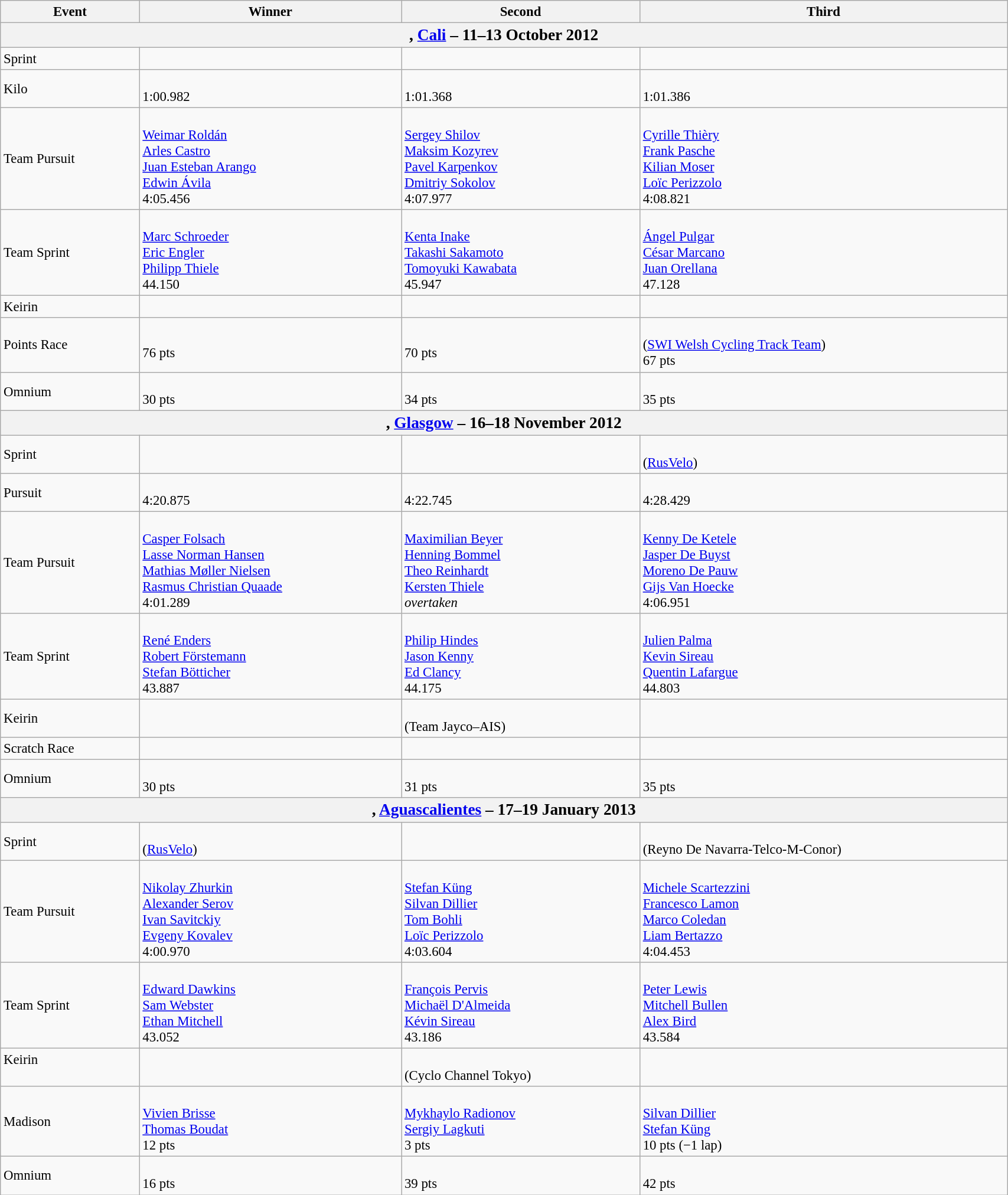<table class="wikitable"  style="font-size:95%; width:90%;">
<tr>
<th>Event</th>
<th>Winner</th>
<th>Second</th>
<th>Third</th>
</tr>
<tr>
<th colspan=4><big>, <a href='#'>Cali</a> – 11–13 October 2012</big></th>
</tr>
<tr>
<td>Sprint<br><em><small></small></em></td>
<td></td>
<td></td>
<td></td>
</tr>
<tr>
<td>Kilo<br><em><small></small></em></td>
<td><br>1:00.982</td>
<td><br>1:01.368</td>
<td><br>1:01.386</td>
</tr>
<tr>
<td>Team Pursuit<br><em><small></small></em></td>
<td><br><a href='#'>Weimar Roldán</a><br><a href='#'>Arles Castro</a><br><a href='#'>Juan Esteban Arango</a><br><a href='#'>Edwin Ávila</a><br>4:05.456</td>
<td><br><a href='#'>Sergey Shilov</a><br><a href='#'>Maksim Kozyrev</a><br><a href='#'>Pavel Karpenkov</a><br><a href='#'>Dmitriy Sokolov</a><br>4:07.977</td>
<td><br><a href='#'>Cyrille Thièry</a><br><a href='#'>Frank Pasche</a><br><a href='#'>Kilian Moser</a><br><a href='#'>Loïc Perizzolo</a><br>4:08.821</td>
</tr>
<tr>
<td>Team Sprint<br><em><small></small></em></td>
<td><br><a href='#'>Marc Schroeder</a><br><a href='#'>Eric Engler</a><br><a href='#'>Philipp Thiele</a><br>44.150</td>
<td><br><a href='#'>Kenta Inake</a><br><a href='#'>Takashi Sakamoto</a><br><a href='#'>Tomoyuki Kawabata</a><br>45.947</td>
<td><br><a href='#'>Ángel Pulgar</a><br><a href='#'>César Marcano</a><br><a href='#'>Juan Orellana</a><br>47.128</td>
</tr>
<tr>
<td>Keirin<br><em><small></small></em></td>
<td></td>
<td></td>
<td></td>
</tr>
<tr>
<td>Points Race<br><em><small></small></em></td>
<td><br>76 pts</td>
<td><br>70 pts</td>
<td><br>(<a href='#'>SWI Welsh Cycling Track Team</a>)<br>67 pts</td>
</tr>
<tr>
<td>Omnium<br><em><small></small></em></td>
<td><br>30 pts</td>
<td><br>34 pts</td>
<td><br>35 pts</td>
</tr>
<tr>
<th colspan=4><big>, <a href='#'>Glasgow</a> – 16–18 November 2012</big></th>
</tr>
<tr>
<td>Sprint<br><em><small></small></em></td>
<td></td>
<td></td>
<td><br>(<a href='#'>RusVelo</a>)</td>
</tr>
<tr>
<td>Pursuit<br><em><small></small></em></td>
<td><br>4:20.875</td>
<td><br>4:22.745</td>
<td><br>4:28.429</td>
</tr>
<tr>
<td>Team Pursuit<br><em><small></small></em></td>
<td><br><a href='#'>Casper Folsach</a><br><a href='#'>Lasse Norman Hansen</a><br><a href='#'>Mathias Møller Nielsen</a><br><a href='#'>Rasmus Christian Quaade</a><br>4:01.289</td>
<td><br><a href='#'>Maximilian Beyer</a><br><a href='#'>Henning Bommel</a><br><a href='#'>Theo Reinhardt</a><br><a href='#'>Kersten Thiele</a><br><em>overtaken</em></td>
<td><br><a href='#'>Kenny De Ketele</a><br><a href='#'>Jasper De Buyst</a><br><a href='#'>Moreno De Pauw</a><br><a href='#'>Gijs Van Hoecke</a><br>4:06.951</td>
</tr>
<tr>
<td>Team Sprint<br><em><small></small></em></td>
<td><br><a href='#'>René Enders</a><br><a href='#'>Robert Förstemann</a><br><a href='#'>Stefan Bötticher</a><br>43.887</td>
<td><br><a href='#'>Philip Hindes</a><br><a href='#'>Jason Kenny</a><br><a href='#'>Ed Clancy</a><br>44.175</td>
<td><br><a href='#'>Julien Palma</a><br><a href='#'>Kevin Sireau</a><br><a href='#'>Quentin Lafargue</a><br>44.803</td>
</tr>
<tr>
<td>Keirin<br></td>
<td></td>
<td><br>(Team Jayco–AIS)</td>
<td></td>
</tr>
<tr>
<td>Scratch Race<br><em><small></small></em></td>
<td></td>
<td></td>
<td></td>
</tr>
<tr>
<td>Omnium<br><em><small></small></em></td>
<td><br>30 pts</td>
<td><br>31 pts</td>
<td><br>35 pts</td>
</tr>
<tr>
<th colspan=4><big>, <a href='#'>Aguascalientes</a> – 17–19 January 2013</big></th>
</tr>
<tr>
<td>Sprint<br><em><small></small></em></td>
<td><br>(<a href='#'>RusVelo</a>)</td>
<td></td>
<td><br>(Reyno De Navarra-Telco-M-Conor)</td>
</tr>
<tr>
<td>Team Pursuit<br><em><small></small></em></td>
<td><br><a href='#'>Nikolay Zhurkin</a><br><a href='#'>Alexander Serov</a><br><a href='#'>Ivan Savitckiy</a><br><a href='#'>Evgeny Kovalev</a><br>4:00.970</td>
<td><br><a href='#'>Stefan Küng</a><br><a href='#'>Silvan Dillier</a><br><a href='#'>Tom Bohli</a><br><a href='#'>Loïc Perizzolo</a><br>4:03.604</td>
<td><br><a href='#'>Michele Scartezzini</a><br><a href='#'>Francesco Lamon</a><br><a href='#'>Marco Coledan</a><br><a href='#'>Liam Bertazzo</a><br>4:04.453</td>
</tr>
<tr>
<td>Team Sprint<br><em><small></small></em></td>
<td><br><a href='#'>Edward Dawkins</a><br><a href='#'>Sam Webster</a><br><a href='#'>Ethan Mitchell</a><br>43.052</td>
<td><br><a href='#'>François Pervis</a><br><a href='#'>Michaël D'Almeida</a><br><a href='#'>Kévin Sireau</a><br>43.186</td>
<td><br><a href='#'>Peter Lewis</a><br><a href='#'>Mitchell Bullen</a><br><a href='#'>Alex Bird</a><br>43.584</td>
</tr>
<tr>
<td>Keirin<br><br><em><small></small></em></td>
<td></td>
<td><br>(Cyclo Channel Tokyo)</td>
<td></td>
</tr>
<tr>
<td>Madison<br><em><small></small></em></td>
<td><br><a href='#'>Vivien Brisse</a><br><a href='#'>Thomas Boudat</a><br>12 pts</td>
<td><br><a href='#'>Mykhaylo Radionov</a><br><a href='#'>Sergiy Lagkuti</a><br>3 pts</td>
<td><br><a href='#'>Silvan Dillier</a><br><a href='#'>Stefan Küng</a><br>10 pts (−1 lap)</td>
</tr>
<tr>
<td>Omnium<br><em><small></small></em></td>
<td><br>16 pts</td>
<td><br>39 pts</td>
<td><br>42 pts</td>
</tr>
</table>
